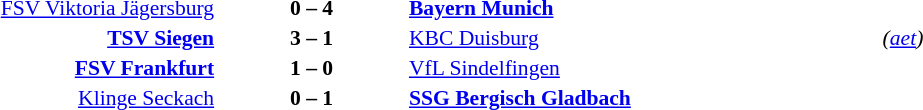<table width=100% cellspacing=1>
<tr>
<th width=25%></th>
<th width=10%></th>
<th width=25%></th>
<th></th>
</tr>
<tr style=font-size:90%>
<td align=right><a href='#'>FSV Viktoria Jägersburg</a></td>
<td align=center><strong>0 – 4</strong></td>
<td><strong><a href='#'>Bayern Munich</a></strong></td>
</tr>
<tr style=font-size:90%>
<td align=right><strong><a href='#'>TSV Siegen</a></strong></td>
<td align=center><strong>3 – 1</strong></td>
<td><a href='#'>KBC Duisburg</a></td>
<td><em>(<a href='#'>aet</a>)</em></td>
</tr>
<tr style=font-size:90%>
<td align=right><strong><a href='#'>FSV Frankfurt</a></strong></td>
<td align=center><strong>1 – 0</strong></td>
<td><a href='#'>VfL Sindelfingen</a></td>
</tr>
<tr style=font-size:90%>
<td align=right><a href='#'>Klinge Seckach</a></td>
<td align=center><strong>0 – 1</strong></td>
<td><strong><a href='#'>SSG Bergisch Gladbach</a></strong></td>
</tr>
</table>
